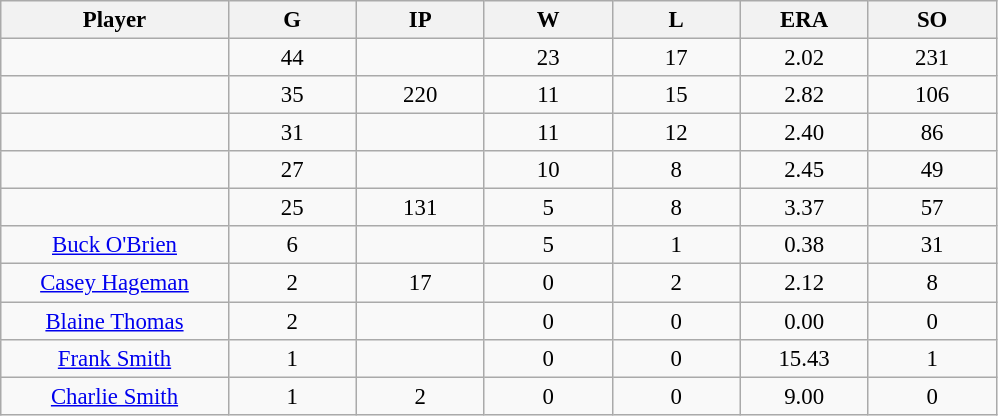<table class="wikitable sortable" style="text-align:center; font-size: 95%;">
<tr>
<th bgcolor="#DDDDFF" width="16%">Player</th>
<th bgcolor="#DDDDFF" width="9%">G</th>
<th bgcolor="#DDDDFF" width="9%">IP</th>
<th bgcolor="#DDDDFF" width="9%">W</th>
<th bgcolor="#DDDDFF" width="9%">L</th>
<th bgcolor="#DDDDFF" width="9%">ERA</th>
<th bgcolor="#DDDDFF" width="9%">SO</th>
</tr>
<tr>
<td></td>
<td>44</td>
<td></td>
<td>23</td>
<td>17</td>
<td>2.02</td>
<td>231</td>
</tr>
<tr>
<td></td>
<td>35</td>
<td>220</td>
<td>11</td>
<td>15</td>
<td>2.82</td>
<td>106</td>
</tr>
<tr>
<td></td>
<td>31</td>
<td></td>
<td>11</td>
<td>12</td>
<td>2.40</td>
<td>86</td>
</tr>
<tr>
<td></td>
<td>27</td>
<td></td>
<td>10</td>
<td>8</td>
<td>2.45</td>
<td>49</td>
</tr>
<tr>
<td></td>
<td>25</td>
<td>131</td>
<td>5</td>
<td>8</td>
<td>3.37</td>
<td>57</td>
</tr>
<tr>
<td><a href='#'>Buck O'Brien</a></td>
<td>6</td>
<td></td>
<td>5</td>
<td>1</td>
<td>0.38</td>
<td>31</td>
</tr>
<tr>
<td><a href='#'>Casey Hageman</a></td>
<td>2</td>
<td>17</td>
<td>0</td>
<td>2</td>
<td>2.12</td>
<td>8</td>
</tr>
<tr>
<td><a href='#'>Blaine Thomas</a></td>
<td>2</td>
<td></td>
<td>0</td>
<td>0</td>
<td>0.00</td>
<td>0</td>
</tr>
<tr>
<td><a href='#'>Frank Smith</a></td>
<td>1</td>
<td></td>
<td>0</td>
<td>0</td>
<td>15.43</td>
<td>1</td>
</tr>
<tr>
<td><a href='#'>Charlie Smith</a></td>
<td>1</td>
<td>2</td>
<td>0</td>
<td>0</td>
<td>9.00</td>
<td>0</td>
</tr>
</table>
